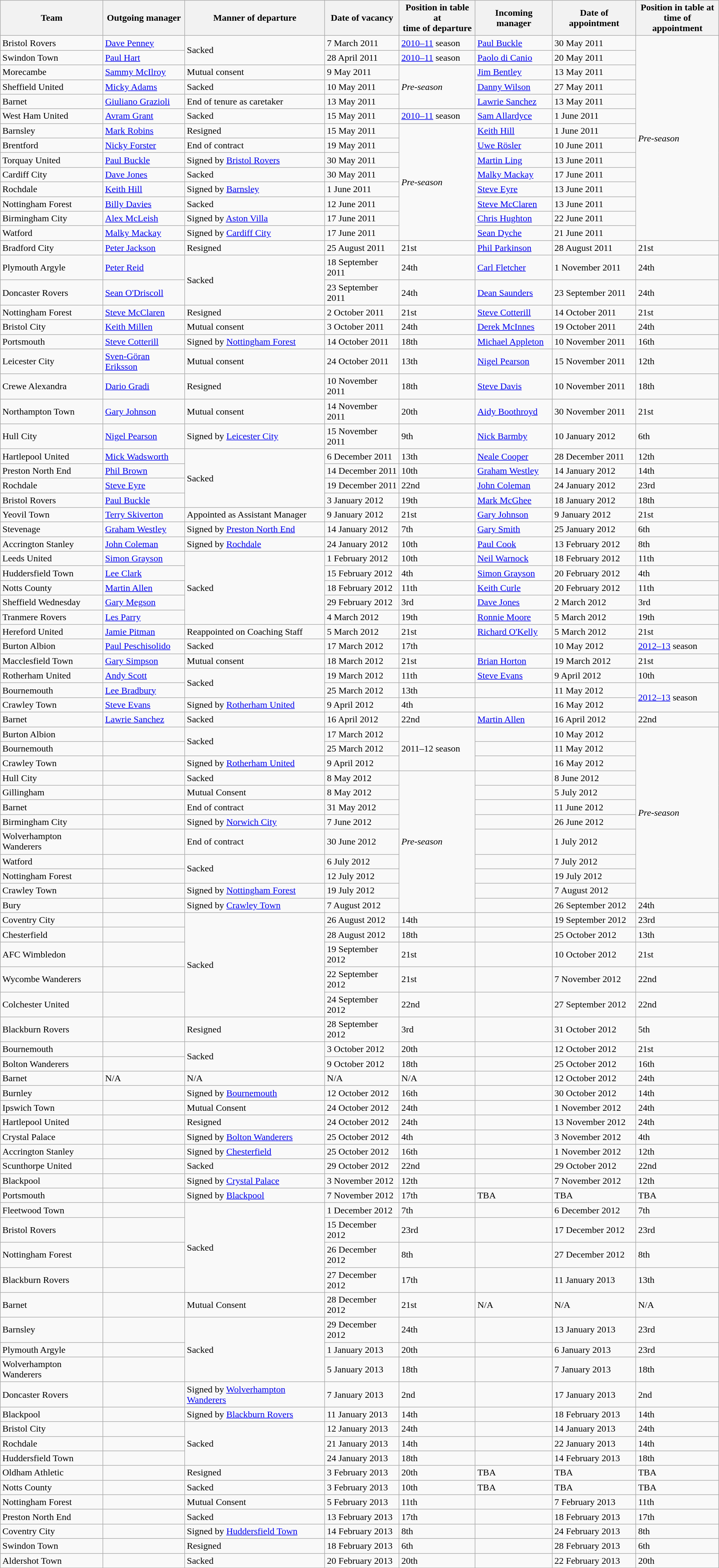<table class="wikitable">
<tr>
<th>Team</th>
<th>Outgoing manager</th>
<th>Manner of departure</th>
<th>Date of vacancy</th>
<th>Position in table at<br>time of departure</th>
<th>Incoming manager</th>
<th>Date of appointment</th>
<th>Position in table at<br>time of appointment</th>
</tr>
<tr>
<td>Bristol Rovers</td>
<td><a href='#'>Dave Penney</a></td>
<td rowspan=2>Sacked</td>
<td>7 March 2011</td>
<td><a href='#'>2010–11</a> season</td>
<td><a href='#'>Paul Buckle</a></td>
<td>30 May 2011</td>
<td rowspan=14><em>Pre-season</em></td>
</tr>
<tr>
<td>Swindon Town</td>
<td><a href='#'>Paul Hart</a></td>
<td>28 April 2011</td>
<td><a href='#'>2010–11</a> season</td>
<td><a href='#'>Paolo di Canio</a></td>
<td>20 May 2011</td>
</tr>
<tr>
<td>Morecambe</td>
<td><a href='#'>Sammy McIlroy</a></td>
<td>Mutual consent</td>
<td>9 May 2011</td>
<td rowspan=3><em>Pre-season</em></td>
<td><a href='#'>Jim Bentley</a></td>
<td>13 May 2011</td>
</tr>
<tr>
<td>Sheffield United</td>
<td><a href='#'>Micky Adams</a></td>
<td>Sacked</td>
<td>10 May 2011</td>
<td><a href='#'>Danny Wilson</a></td>
<td>27 May 2011</td>
</tr>
<tr>
<td>Barnet</td>
<td><a href='#'>Giuliano Grazioli</a></td>
<td>End of tenure as caretaker</td>
<td>13 May 2011</td>
<td><a href='#'>Lawrie Sanchez</a></td>
<td>13 May 2011</td>
</tr>
<tr>
<td>West Ham United</td>
<td><a href='#'>Avram Grant</a></td>
<td>Sacked</td>
<td>15 May 2011</td>
<td><a href='#'>2010–11</a> season</td>
<td><a href='#'>Sam Allardyce</a></td>
<td>1 June 2011</td>
</tr>
<tr>
<td>Barnsley</td>
<td><a href='#'>Mark Robins</a></td>
<td>Resigned</td>
<td>15 May 2011</td>
<td rowspan=8><em>Pre-season</em></td>
<td><a href='#'>Keith Hill</a></td>
<td>1 June 2011</td>
</tr>
<tr>
<td>Brentford</td>
<td><a href='#'>Nicky Forster</a></td>
<td>End of contract</td>
<td>19 May 2011</td>
<td><a href='#'>Uwe Rösler</a></td>
<td>10 June 2011</td>
</tr>
<tr>
<td>Torquay United</td>
<td><a href='#'>Paul Buckle</a></td>
<td>Signed by <a href='#'>Bristol Rovers</a></td>
<td>30 May 2011</td>
<td><a href='#'>Martin Ling</a></td>
<td>13 June 2011</td>
</tr>
<tr>
<td>Cardiff City</td>
<td><a href='#'>Dave Jones</a></td>
<td>Sacked</td>
<td>30 May 2011</td>
<td><a href='#'>Malky Mackay</a></td>
<td>17 June 2011</td>
</tr>
<tr>
<td>Rochdale</td>
<td><a href='#'>Keith Hill</a></td>
<td>Signed by <a href='#'>Barnsley</a></td>
<td>1 June 2011</td>
<td><a href='#'>Steve Eyre</a></td>
<td>13 June 2011</td>
</tr>
<tr>
<td>Nottingham Forest</td>
<td><a href='#'>Billy Davies</a></td>
<td>Sacked</td>
<td>12 June 2011</td>
<td><a href='#'>Steve McClaren</a></td>
<td>13 June 2011</td>
</tr>
<tr>
<td>Birmingham City</td>
<td><a href='#'>Alex McLeish</a></td>
<td>Signed by <a href='#'>Aston Villa</a></td>
<td>17 June 2011</td>
<td><a href='#'>Chris Hughton</a></td>
<td>22 June 2011</td>
</tr>
<tr>
<td>Watford</td>
<td><a href='#'>Malky Mackay</a></td>
<td>Signed by <a href='#'>Cardiff City</a></td>
<td>17 June 2011</td>
<td><a href='#'>Sean Dyche</a></td>
<td>21 June 2011</td>
</tr>
<tr>
<td>Bradford City</td>
<td><a href='#'>Peter Jackson</a></td>
<td>Resigned</td>
<td>25 August 2011</td>
<td>21st</td>
<td><a href='#'>Phil Parkinson</a></td>
<td>28 August 2011</td>
<td>21st</td>
</tr>
<tr>
<td>Plymouth Argyle</td>
<td><a href='#'>Peter Reid</a></td>
<td rowspan=2>Sacked</td>
<td>18 September 2011</td>
<td>24th</td>
<td><a href='#'>Carl Fletcher</a></td>
<td>1 November 2011</td>
<td>24th</td>
</tr>
<tr>
<td>Doncaster Rovers</td>
<td><a href='#'>Sean O'Driscoll</a></td>
<td>23 September 2011</td>
<td>24th</td>
<td><a href='#'>Dean Saunders</a></td>
<td>23 September 2011</td>
<td>24th</td>
</tr>
<tr>
<td>Nottingham Forest</td>
<td><a href='#'>Steve McClaren</a></td>
<td>Resigned</td>
<td>2 October 2011</td>
<td>21st</td>
<td><a href='#'>Steve Cotterill</a></td>
<td>14 October 2011</td>
<td>21st</td>
</tr>
<tr>
<td>Bristol City</td>
<td><a href='#'>Keith Millen</a></td>
<td>Mutual consent</td>
<td>3 October 2011</td>
<td>24th</td>
<td><a href='#'>Derek McInnes</a></td>
<td>19 October 2011</td>
<td>24th</td>
</tr>
<tr>
<td>Portsmouth</td>
<td><a href='#'>Steve Cotterill</a></td>
<td>Signed by <a href='#'>Nottingham Forest</a></td>
<td>14 October 2011</td>
<td>18th</td>
<td><a href='#'>Michael Appleton</a></td>
<td>10 November 2011</td>
<td>16th</td>
</tr>
<tr>
<td>Leicester City</td>
<td><a href='#'>Sven-Göran Eriksson</a></td>
<td>Mutual consent</td>
<td>24 October 2011</td>
<td>13th</td>
<td><a href='#'>Nigel Pearson</a></td>
<td>15 November 2011</td>
<td>12th</td>
</tr>
<tr>
<td>Crewe Alexandra</td>
<td><a href='#'>Dario Gradi</a></td>
<td>Resigned</td>
<td>10 November 2011</td>
<td>18th</td>
<td><a href='#'>Steve Davis</a></td>
<td>10 November 2011</td>
<td>18th</td>
</tr>
<tr>
<td>Northampton Town</td>
<td><a href='#'>Gary Johnson</a></td>
<td>Mutual consent</td>
<td>14 November 2011</td>
<td>20th</td>
<td><a href='#'>Aidy Boothroyd</a></td>
<td>30 November 2011</td>
<td>21st</td>
</tr>
<tr>
<td>Hull City</td>
<td><a href='#'>Nigel Pearson</a></td>
<td>Signed by <a href='#'>Leicester City</a></td>
<td>15 November 2011</td>
<td>9th</td>
<td><a href='#'>Nick Barmby</a></td>
<td>10 January 2012</td>
<td>6th</td>
</tr>
<tr>
<td>Hartlepool United</td>
<td><a href='#'>Mick Wadsworth</a></td>
<td rowspan=4>Sacked</td>
<td>6 December 2011</td>
<td>13th</td>
<td><a href='#'>Neale Cooper</a></td>
<td>28 December 2011</td>
<td>12th</td>
</tr>
<tr>
<td>Preston North End</td>
<td><a href='#'>Phil Brown</a></td>
<td>14 December 2011</td>
<td>10th</td>
<td><a href='#'>Graham Westley</a></td>
<td>14 January 2012</td>
<td>14th</td>
</tr>
<tr>
<td>Rochdale</td>
<td><a href='#'>Steve Eyre</a></td>
<td>19 December 2011</td>
<td>22nd</td>
<td><a href='#'>John Coleman</a></td>
<td>24 January 2012</td>
<td>23rd</td>
</tr>
<tr>
<td>Bristol Rovers</td>
<td><a href='#'>Paul Buckle</a></td>
<td>3 January 2012</td>
<td>19th</td>
<td><a href='#'>Mark McGhee</a></td>
<td>18 January 2012</td>
<td>18th</td>
</tr>
<tr>
<td>Yeovil Town</td>
<td><a href='#'>Terry Skiverton</a></td>
<td>Appointed as Assistant Manager</td>
<td>9 January 2012</td>
<td>21st</td>
<td><a href='#'>Gary Johnson</a></td>
<td>9 January 2012</td>
<td>21st</td>
</tr>
<tr>
<td>Stevenage</td>
<td><a href='#'>Graham Westley</a></td>
<td>Signed by <a href='#'>Preston North End</a></td>
<td>14 January 2012</td>
<td>7th</td>
<td><a href='#'>Gary Smith</a></td>
<td>25 January 2012</td>
<td>6th</td>
</tr>
<tr>
<td>Accrington Stanley</td>
<td><a href='#'>John Coleman</a></td>
<td>Signed by <a href='#'>Rochdale</a></td>
<td>24 January 2012</td>
<td>10th</td>
<td><a href='#'>Paul Cook</a></td>
<td>13 February 2012</td>
<td>8th</td>
</tr>
<tr>
<td>Leeds United</td>
<td><a href='#'>Simon Grayson</a></td>
<td rowspan=5>Sacked</td>
<td>1 February 2012</td>
<td>10th</td>
<td><a href='#'>Neil Warnock</a></td>
<td>18 February 2012</td>
<td>11th</td>
</tr>
<tr>
<td>Huddersfield Town</td>
<td><a href='#'>Lee Clark</a></td>
<td>15 February 2012</td>
<td>4th</td>
<td><a href='#'>Simon Grayson</a></td>
<td>20 February 2012</td>
<td>4th</td>
</tr>
<tr>
<td>Notts County</td>
<td><a href='#'>Martin Allen</a></td>
<td>18 February 2012</td>
<td>11th</td>
<td><a href='#'>Keith Curle</a></td>
<td>20 February 2012</td>
<td>11th</td>
</tr>
<tr>
<td>Sheffield Wednesday</td>
<td><a href='#'>Gary Megson</a></td>
<td>29 February 2012</td>
<td>3rd</td>
<td><a href='#'>Dave Jones</a></td>
<td>2 March 2012</td>
<td>3rd</td>
</tr>
<tr>
<td>Tranmere Rovers</td>
<td><a href='#'>Les Parry</a></td>
<td>4 March 2012</td>
<td>19th</td>
<td><a href='#'>Ronnie Moore</a></td>
<td>5 March 2012</td>
<td>19th</td>
</tr>
<tr>
<td>Hereford United</td>
<td><a href='#'>Jamie Pitman</a></td>
<td>Reappointed on Coaching Staff</td>
<td>5 March 2012</td>
<td>21st</td>
<td><a href='#'>Richard O'Kelly</a></td>
<td>5 March 2012</td>
<td>21st</td>
</tr>
<tr>
<td>Burton Albion</td>
<td><a href='#'>Paul Peschisolido</a></td>
<td>Sacked</td>
<td>17 March 2012</td>
<td>17th</td>
<td></td>
<td>10 May 2012</td>
<td><a href='#'>2012–13</a> season</td>
</tr>
<tr>
<td>Macclesfield Town</td>
<td><a href='#'>Gary Simpson</a></td>
<td>Mutual consent</td>
<td>18 March 2012</td>
<td>21st</td>
<td><a href='#'>Brian Horton</a></td>
<td>19 March 2012</td>
<td>21st</td>
</tr>
<tr>
<td>Rotherham United</td>
<td><a href='#'>Andy Scott</a></td>
<td rowspan=2>Sacked</td>
<td>19 March 2012</td>
<td>11th</td>
<td><a href='#'>Steve Evans</a></td>
<td>9 April 2012</td>
<td>10th</td>
</tr>
<tr>
<td>Bournemouth</td>
<td><a href='#'>Lee Bradbury</a></td>
<td>25 March 2012</td>
<td>13th</td>
<td></td>
<td>11 May 2012</td>
<td rowspan=2><a href='#'>2012–13</a> season</td>
</tr>
<tr>
<td>Crawley Town</td>
<td><a href='#'>Steve Evans</a></td>
<td>Signed by <a href='#'>Rotherham United</a></td>
<td>9 April 2012</td>
<td>4th</td>
<td></td>
<td>16 May 2012</td>
</tr>
<tr>
<td>Barnet</td>
<td><a href='#'>Lawrie Sanchez</a></td>
<td>Sacked</td>
<td>16 April 2012</td>
<td>22nd</td>
<td><a href='#'>Martin Allen</a></td>
<td>16 April 2012</td>
<td>22nd</td>
</tr>
<tr>
<td>Burton Albion</td>
<td></td>
<td rowspan=2>Sacked</td>
<td>17 March 2012</td>
<td rowspan=3>2011–12 season</td>
<td></td>
<td>10 May 2012</td>
<td rowspan=11><em>Pre-season</em></td>
</tr>
<tr>
<td>Bournemouth</td>
<td></td>
<td>25 March 2012</td>
<td></td>
<td>11 May 2012</td>
</tr>
<tr>
<td>Crawley Town</td>
<td></td>
<td>Signed by <a href='#'>Rotherham United</a></td>
<td>9 April 2012</td>
<td></td>
<td>16 May 2012</td>
</tr>
<tr>
<td>Hull City</td>
<td></td>
<td>Sacked</td>
<td>8 May 2012</td>
<td rowspan=9><em>Pre-season</em></td>
<td></td>
<td>8 June 2012</td>
</tr>
<tr>
<td>Gillingham</td>
<td></td>
<td>Mutual Consent</td>
<td>8 May 2012</td>
<td></td>
<td>5 July 2012</td>
</tr>
<tr>
<td>Barnet</td>
<td></td>
<td>End of contract</td>
<td>31 May 2012</td>
<td></td>
<td>11 June 2012</td>
</tr>
<tr>
<td>Birmingham City</td>
<td></td>
<td>Signed by <a href='#'>Norwich City</a></td>
<td>7 June 2012</td>
<td></td>
<td>26 June 2012</td>
</tr>
<tr>
<td>Wolverhampton Wanderers</td>
<td></td>
<td>End of contract</td>
<td>30 June 2012</td>
<td></td>
<td>1 July 2012</td>
</tr>
<tr>
<td>Watford</td>
<td></td>
<td rowspan=2>Sacked</td>
<td>6 July 2012</td>
<td></td>
<td>7 July 2012</td>
</tr>
<tr>
<td>Nottingham Forest</td>
<td></td>
<td>12 July 2012</td>
<td></td>
<td>19 July 2012</td>
</tr>
<tr>
<td>Crawley Town</td>
<td></td>
<td>Signed by <a href='#'>Nottingham Forest</a></td>
<td>19 July 2012</td>
<td></td>
<td>7 August 2012</td>
</tr>
<tr>
<td>Bury</td>
<td></td>
<td>Signed by <a href='#'>Crawley Town</a></td>
<td>7 August 2012</td>
<td></td>
<td>26 September 2012</td>
<td>24th</td>
</tr>
<tr>
<td>Coventry City</td>
<td></td>
<td rowspan=5>Sacked</td>
<td>26 August 2012</td>
<td>14th</td>
<td></td>
<td>19 September 2012</td>
<td>23rd</td>
</tr>
<tr>
<td>Chesterfield</td>
<td></td>
<td>28 August 2012</td>
<td>18th</td>
<td></td>
<td>25 October 2012</td>
<td>13th</td>
</tr>
<tr>
<td>AFC Wimbledon</td>
<td></td>
<td>19 September 2012</td>
<td>21st</td>
<td></td>
<td>10 October 2012</td>
<td>21st</td>
</tr>
<tr>
<td>Wycombe Wanderers</td>
<td></td>
<td>22 September 2012</td>
<td>21st</td>
<td></td>
<td>7 November 2012</td>
<td>22nd</td>
</tr>
<tr>
<td>Colchester United</td>
<td></td>
<td>24 September 2012</td>
<td>22nd</td>
<td></td>
<td>27 September 2012</td>
<td>22nd</td>
</tr>
<tr>
<td>Blackburn Rovers</td>
<td></td>
<td>Resigned</td>
<td>28 September 2012</td>
<td>3rd</td>
<td></td>
<td>31 October 2012</td>
<td>5th</td>
</tr>
<tr>
<td>Bournemouth</td>
<td></td>
<td rowspan=2>Sacked</td>
<td>3 October 2012</td>
<td>20th</td>
<td></td>
<td>12 October 2012</td>
<td>21st</td>
</tr>
<tr>
<td>Bolton Wanderers</td>
<td></td>
<td>9 October 2012</td>
<td>18th</td>
<td></td>
<td>25 October 2012</td>
<td>16th</td>
</tr>
<tr>
<td>Barnet</td>
<td>N/A</td>
<td>N/A</td>
<td>N/A</td>
<td>N/A</td>
<td></td>
<td>12 October 2012</td>
<td>24th</td>
</tr>
<tr>
<td>Burnley</td>
<td></td>
<td>Signed by <a href='#'>Bournemouth</a></td>
<td>12 October 2012</td>
<td>16th</td>
<td></td>
<td>30 October 2012</td>
<td>14th</td>
</tr>
<tr>
<td>Ipswich Town</td>
<td></td>
<td>Mutual Consent</td>
<td>24 October 2012</td>
<td>24th</td>
<td></td>
<td>1 November 2012</td>
<td>24th</td>
</tr>
<tr>
<td>Hartlepool United</td>
<td></td>
<td>Resigned</td>
<td>24 October 2012</td>
<td>24th</td>
<td></td>
<td>13 November 2012</td>
<td>24th</td>
</tr>
<tr>
<td>Crystal Palace</td>
<td></td>
<td>Signed by <a href='#'>Bolton Wanderers</a></td>
<td>25 October 2012</td>
<td>4th</td>
<td></td>
<td>3 November 2012</td>
<td>4th</td>
</tr>
<tr>
<td>Accrington Stanley</td>
<td></td>
<td>Signed by <a href='#'>Chesterfield</a></td>
<td>25 October 2012</td>
<td>16th</td>
<td></td>
<td>1 November 2012</td>
<td>12th</td>
</tr>
<tr>
<td>Scunthorpe United</td>
<td></td>
<td>Sacked</td>
<td>29 October 2012</td>
<td>22nd</td>
<td></td>
<td>29 October 2012</td>
<td>22nd</td>
</tr>
<tr>
<td>Blackpool</td>
<td></td>
<td>Signed by <a href='#'>Crystal Palace</a></td>
<td>3 November 2012</td>
<td>12th</td>
<td></td>
<td>7 November 2012</td>
<td>12th</td>
</tr>
<tr>
<td>Portsmouth</td>
<td></td>
<td>Signed by <a href='#'>Blackpool</a></td>
<td>7 November 2012</td>
<td>17th</td>
<td>TBA</td>
<td>TBA</td>
<td>TBA</td>
</tr>
<tr>
<td>Fleetwood Town</td>
<td></td>
<td rowspan=4>Sacked</td>
<td>1 December 2012</td>
<td>7th</td>
<td></td>
<td>6 December 2012</td>
<td>7th</td>
</tr>
<tr>
<td>Bristol Rovers</td>
<td></td>
<td>15 December 2012</td>
<td>23rd</td>
<td></td>
<td>17 December 2012</td>
<td>23rd</td>
</tr>
<tr>
<td>Nottingham Forest</td>
<td></td>
<td>26 December 2012</td>
<td>8th</td>
<td></td>
<td>27 December 2012</td>
<td>8th</td>
</tr>
<tr>
<td>Blackburn Rovers</td>
<td></td>
<td>27 December 2012</td>
<td>17th</td>
<td></td>
<td>11 January 2013</td>
<td>13th</td>
</tr>
<tr>
<td>Barnet</td>
<td></td>
<td>Mutual Consent</td>
<td>28 December 2012</td>
<td>21st</td>
<td>N/A</td>
<td>N/A</td>
<td>N/A</td>
</tr>
<tr>
<td>Barnsley</td>
<td></td>
<td rowspan=3>Sacked</td>
<td>29 December 2012</td>
<td>24th</td>
<td></td>
<td>13 January 2013</td>
<td>23rd</td>
</tr>
<tr>
<td>Plymouth Argyle</td>
<td></td>
<td>1 January 2013</td>
<td>20th</td>
<td></td>
<td>6 January 2013</td>
<td>23rd</td>
</tr>
<tr>
<td>Wolverhampton Wanderers</td>
<td></td>
<td>5 January 2013</td>
<td>18th</td>
<td></td>
<td>7 January 2013</td>
<td>18th</td>
</tr>
<tr>
<td>Doncaster Rovers</td>
<td></td>
<td>Signed by <a href='#'>Wolverhampton Wanderers</a></td>
<td>7 January 2013</td>
<td>2nd</td>
<td></td>
<td>17 January 2013</td>
<td>2nd</td>
</tr>
<tr>
<td>Blackpool</td>
<td></td>
<td>Signed by <a href='#'>Blackburn Rovers</a></td>
<td>11 January 2013</td>
<td>14th</td>
<td></td>
<td>18 February 2013</td>
<td>14th</td>
</tr>
<tr>
<td>Bristol City</td>
<td></td>
<td rowspan=3>Sacked</td>
<td>12 January 2013</td>
<td>24th</td>
<td></td>
<td>14 January 2013</td>
<td>24th</td>
</tr>
<tr>
<td>Rochdale</td>
<td></td>
<td>21 January 2013</td>
<td>14th</td>
<td></td>
<td>22 January 2013</td>
<td>14th</td>
</tr>
<tr>
<td>Huddersfield Town</td>
<td></td>
<td>24 January 2013</td>
<td>18th</td>
<td></td>
<td>14 February 2013</td>
<td>18th</td>
</tr>
<tr>
<td>Oldham Athletic</td>
<td></td>
<td>Resigned</td>
<td>3 February 2013</td>
<td>20th</td>
<td>TBA</td>
<td>TBA</td>
<td>TBA</td>
</tr>
<tr>
<td>Notts County</td>
<td></td>
<td>Sacked</td>
<td>3 February 2013</td>
<td>10th</td>
<td>TBA</td>
<td>TBA</td>
<td>TBA</td>
</tr>
<tr>
<td>Nottingham Forest</td>
<td></td>
<td>Mutual Consent</td>
<td>5 February 2013</td>
<td>11th</td>
<td></td>
<td>7 February 2013</td>
<td>11th</td>
</tr>
<tr>
<td>Preston North End</td>
<td></td>
<td>Sacked</td>
<td>13 February 2013</td>
<td>17th</td>
<td></td>
<td>18 February 2013</td>
<td>17th</td>
</tr>
<tr>
<td>Coventry City</td>
<td></td>
<td>Signed by <a href='#'>Huddersfield Town</a></td>
<td>14 February 2013</td>
<td>8th</td>
<td></td>
<td>24 February 2013</td>
<td>8th</td>
</tr>
<tr>
<td>Swindon Town</td>
<td></td>
<td>Resigned</td>
<td>18 February 2013</td>
<td>6th</td>
<td></td>
<td>28 February 2013</td>
<td>6th</td>
</tr>
<tr>
<td>Aldershot Town</td>
<td></td>
<td>Sacked</td>
<td>20 February 2013</td>
<td>20th</td>
<td></td>
<td>22 February 2013</td>
<td>20th</td>
</tr>
</table>
